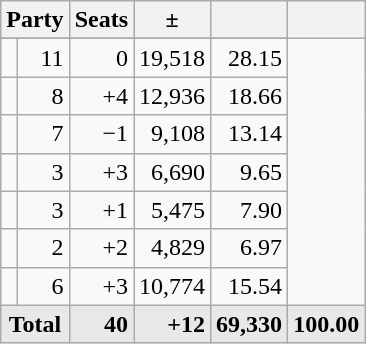<table class=wikitable>
<tr>
<th colspan=2 align=center>Party</th>
<th>Seats</th>
<th>±</th>
<th></th>
<th></th>
</tr>
<tr>
</tr>
<tr>
<td></td>
<td align=right>11</td>
<td align=right>0</td>
<td align=right>19,518</td>
<td align=right>28.15</td>
</tr>
<tr>
<td></td>
<td align=right>8</td>
<td align=right>+4</td>
<td align=right>12,936</td>
<td align=right>18.66</td>
</tr>
<tr>
<td></td>
<td align=right>7</td>
<td align=right>−1</td>
<td align=right>9,108</td>
<td align=right>13.14</td>
</tr>
<tr>
<td></td>
<td align=right>3</td>
<td align=right>+3</td>
<td align=right>6,690</td>
<td align=right>9.65</td>
</tr>
<tr>
<td></td>
<td align=right>3</td>
<td align=right>+1</td>
<td align=right>5,475</td>
<td align=right>7.90</td>
</tr>
<tr>
<td></td>
<td align=right>2</td>
<td align=right>+2</td>
<td align=right>4,829</td>
<td align=right>6.97</td>
</tr>
<tr>
<td></td>
<td align=right>6</td>
<td align=right>+3</td>
<td align=right>10,774</td>
<td align=right>15.54</td>
</tr>
<tr style="font-weight:bold; background:rgb(232,232,232);">
<td colspan=2 align=center>Total</td>
<td align=right>40</td>
<td align=right>+12</td>
<td align=right>69,330</td>
<td align=center>100.00</td>
</tr>
</table>
